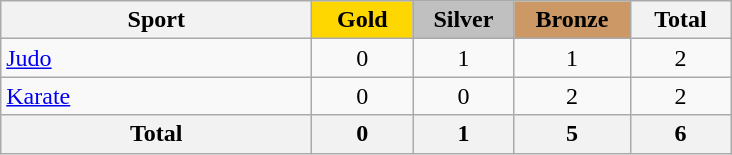<table class="wikitable sortable" style="text-align:center;">
<tr>
<th width=200>Sport</th>
<td bgcolor=gold width=60><strong>Gold</strong></td>
<td bgcolor=silver width=60><strong>Silver</strong></td>
<td bgcolor=#cc9966 width=70><strong>Bronze</strong></td>
<th width=60>Total</th>
</tr>
<tr>
<td align=left> <a href='#'>Judo</a></td>
<td>0</td>
<td>1</td>
<td>1</td>
<td>2</td>
</tr>
<tr>
<td align=left> <a href='#'>Karate</a></td>
<td>0</td>
<td>0</td>
<td>2</td>
<td>2</td>
</tr>
<tr>
<th>Total</th>
<th>0</th>
<th>1</th>
<th>5</th>
<th>6</th>
</tr>
</table>
